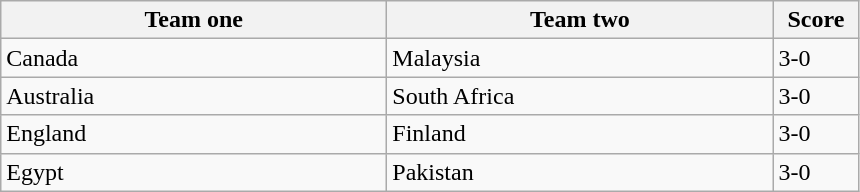<table class="wikitable">
<tr>
<th width=250>Team one</th>
<th width=250>Team two</th>
<th width=50>Score</th>
</tr>
<tr>
<td> Canada</td>
<td> Malaysia</td>
<td>3-0</td>
</tr>
<tr>
<td> Australia</td>
<td> South Africa</td>
<td>3-0</td>
</tr>
<tr>
<td> England</td>
<td> Finland</td>
<td>3-0</td>
</tr>
<tr>
<td> Egypt</td>
<td> Pakistan</td>
<td>3-0</td>
</tr>
</table>
